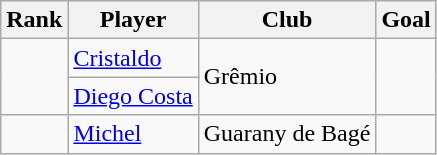<table class="wikitable">
<tr>
<th>Rank</th>
<th>Player</th>
<th>Club</th>
<th>Goal</th>
</tr>
<tr>
<td rowspan=2></td>
<td> <a href='#'>Cristaldo</a></td>
<td rowspan=2>Grêmio</td>
<td rowspan=2></td>
</tr>
<tr>
<td> <a href='#'>Diego Costa</a></td>
</tr>
<tr>
<td rowspan=1></td>
<td> <a href='#'>Michel</a></td>
<td>Guarany de Bagé</td>
<td rowspan=1></td>
</tr>
</table>
